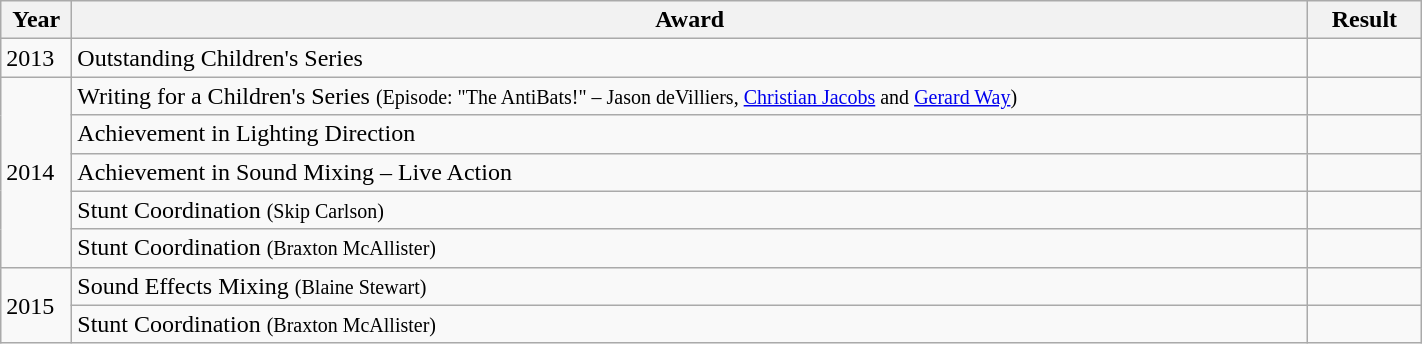<table class="wikitable" style="border:1; width:75%;">
<tr>
<th style="width:5%">Year</th>
<th>Award</th>
<th style="width:8%">Result</th>
</tr>
<tr>
<td>2013</td>
<td>Outstanding Children's Series</td>
<td></td>
</tr>
<tr>
<td rowspan=5>2014</td>
<td>Writing for a Children's Series <small>(Episode: "The AntiBats!" – Jason deVilliers, <a href='#'>Christian Jacobs</a> and <a href='#'>Gerard Way</a>)</small></td>
<td></td>
</tr>
<tr>
<td>Achievement in Lighting Direction</td>
<td></td>
</tr>
<tr>
<td>Achievement in Sound Mixing – Live Action</td>
<td></td>
</tr>
<tr>
<td>Stunt Coordination <small>(Skip Carlson)</small></td>
<td></td>
</tr>
<tr>
<td>Stunt Coordination <small>(Braxton McAllister)</small></td>
<td></td>
</tr>
<tr>
<td rowspan=2>2015</td>
<td>Sound Effects Mixing <small>(Blaine Stewart)</small></td>
<td></td>
</tr>
<tr>
<td>Stunt Coordination <small>(Braxton McAllister)</small></td>
<td></td>
</tr>
</table>
